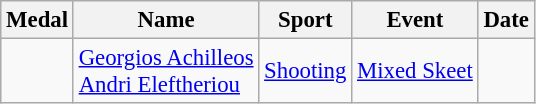<table class="wikitable" style="font-size: 95%;">
<tr>
<th>Medal</th>
<th>Name</th>
<th>Sport</th>
<th>Event</th>
<th>Date</th>
</tr>
<tr>
<td></td>
<td><a href='#'>Georgios Achilleos</a><br><a href='#'>Andri Eleftheriou</a></td>
<td><a href='#'>Shooting</a></td>
<td><a href='#'>Mixed Skeet</a></td>
<td></td>
</tr>
</table>
